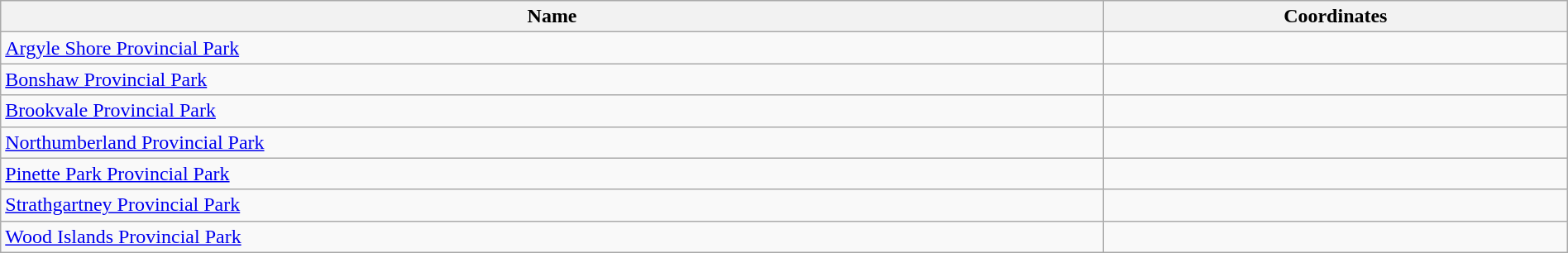<table class='wikitable sortable' style='width:100%'>
<tr>
<th>Name</th>
<th>Coordinates</th>
</tr>
<tr>
<td><a href='#'>Argyle Shore Provincial Park</a></td>
<td></td>
</tr>
<tr>
<td><a href='#'>Bonshaw Provincial Park</a></td>
<td></td>
</tr>
<tr>
<td><a href='#'>Brookvale Provincial Park</a></td>
<td></td>
</tr>
<tr>
<td><a href='#'>Northumberland Provincial Park</a></td>
<td></td>
</tr>
<tr>
<td><a href='#'>Pinette Park Provincial Park</a></td>
<td></td>
</tr>
<tr>
<td><a href='#'>Strathgartney Provincial Park</a></td>
<td></td>
</tr>
<tr>
<td><a href='#'>Wood Islands Provincial Park</a></td>
<td></td>
</tr>
</table>
